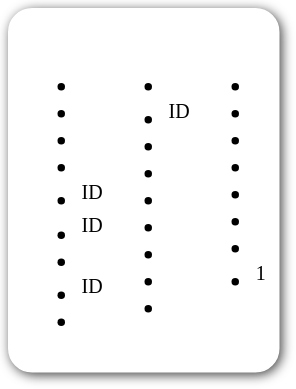<table style=" border-radius:1em; box-shadow: 0.1em 0.1em 0.5em rgba(0,0,0,0.75); background-color: white; border: 1px solid white; padding: 5px;">
<tr style="vertical-align:top;">
<td><br><ul><li></li><li></li><li></li><li></li><li><sup>ID</sup></li><li><sup>ID</sup></li><li></li><li><sup>ID</sup></li><li></li></ul></td>
<td valign="top"><br><ul><li></li><li><sup>ID</sup></li><li></li><li></li><li></li><li></li><li></li><li></li><li></li></ul></td>
<td valign="top"><br><ul><li></li><li></li><li></li><li></li><li></li><li></li><li></li><li><sup>1</sup></li></ul></td>
</tr>
</table>
